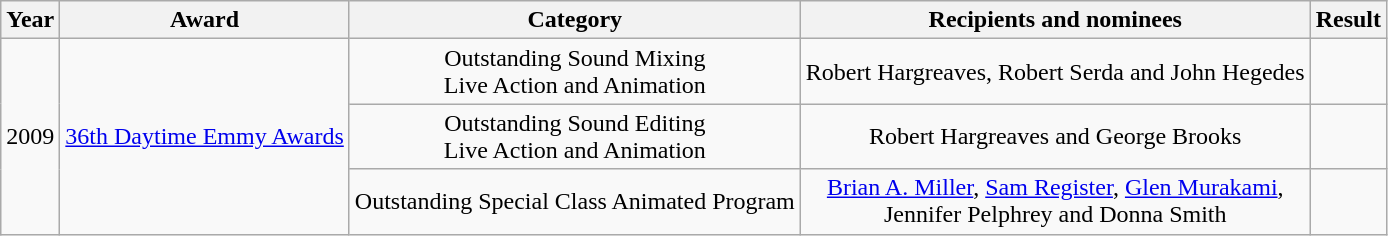<table class="wikitable" style="text-align:center;">
<tr>
<th>Year</th>
<th>Award</th>
<th>Category</th>
<th>Recipients and nominees</th>
<th>Result</th>
</tr>
<tr>
<td rowspan="3" align=center>2009</td>
<td rowspan="3"><a href='#'>36th Daytime Emmy Awards</a></td>
<td>Outstanding Sound Mixing<br>Live Action and Animation</td>
<td>Robert Hargreaves, Robert Serda and John Hegedes</td>
<td></td>
</tr>
<tr>
<td>Outstanding Sound Editing<br>Live Action and Animation</td>
<td>Robert Hargreaves and George Brooks</td>
<td></td>
</tr>
<tr>
<td>Outstanding Special Class Animated Program</td>
<td><a href='#'>Brian A. Miller</a>, <a href='#'>Sam Register</a>, <a href='#'>Glen Murakami</a>,<br>Jennifer Pelphrey and Donna Smith</td>
<td></td>
</tr>
</table>
